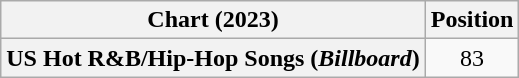<table class="wikitable plainrowheaders" style="text-align:center">
<tr>
<th scope="col">Chart (2023)</th>
<th scope="col">Position</th>
</tr>
<tr>
<th scope="row">US Hot R&B/Hip-Hop Songs (<em>Billboard</em>)</th>
<td>83</td>
</tr>
</table>
